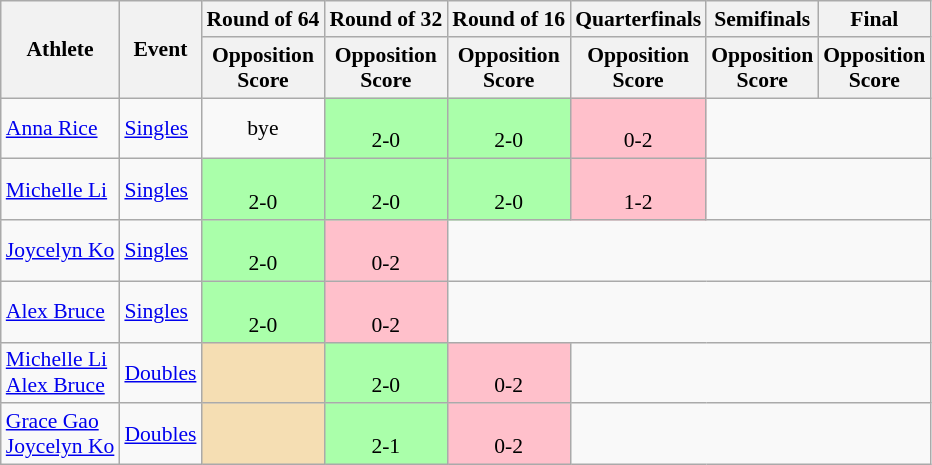<table class=wikitable style="font-size:90%">
<tr>
<th rowspan="2">Athlete</th>
<th rowspan="2">Event</th>
<th>Round of 64</th>
<th>Round of 32</th>
<th>Round of 16</th>
<th>Quarterfinals</th>
<th>Semifinals</th>
<th>Final</th>
</tr>
<tr>
<th>Opposition<br>Score</th>
<th>Opposition<br>Score</th>
<th>Opposition<br>Score</th>
<th>Opposition<br>Score</th>
<th>Opposition<br>Score</th>
<th>Opposition<br>Score</th>
</tr>
<tr>
<td><a href='#'>Anna Rice</a></td>
<td><a href='#'>Singles</a></td>
<td align=center>bye</td>
<td style="text-align:center;background:#afa;"><br>2-0</td>
<td style="text-align:center;background:#afa;"><br>2-0</td>
<td style="text-align:center;background:pink;"><br>0-2</td>
<td colspan=2></td>
</tr>
<tr>
<td><a href='#'>Michelle Li</a></td>
<td><a href='#'>Singles</a></td>
<td style="text-align:center;background:#afa;"><br>2-0</td>
<td style="text-align:center;background:#afa;"><br>2-0</td>
<td style="text-align:center;background:#afa;"><br>2-0</td>
<td style="text-align:center;background:pink;"><br>1-2</td>
<td colspan=2></td>
</tr>
<tr>
<td><a href='#'>Joycelyn Ko</a></td>
<td><a href='#'>Singles</a></td>
<td style="text-align:center;background:#afa;"><br>2-0</td>
<td style="text-align:center;background:pink;"><br>0-2</td>
<td colspan=4></td>
</tr>
<tr>
<td><a href='#'>Alex Bruce</a></td>
<td><a href='#'>Singles</a></td>
<td style="text-align:center;background:#afa;"><br>2-0</td>
<td style="text-align:center;background:pink;"><br>0-2</td>
<td colspan=4></td>
</tr>
<tr>
<td><a href='#'>Michelle Li</a> <br> <a href='#'>Alex Bruce</a></td>
<td><a href='#'>Doubles</a></td>
<td style="background:wheat;"></td>
<td style="text-align:center;background:#afa;"><br>2-0</td>
<td style="text-align:center;background:pink;"><br>0-2</td>
<td colspan=3></td>
</tr>
<tr>
<td><a href='#'>Grace Gao</a> <br> <a href='#'>Joycelyn Ko</a></td>
<td><a href='#'>Doubles</a></td>
<td style="background:wheat;"></td>
<td style="text-align:center;background:#afa;"><br>2-1</td>
<td style="text-align:center;background:pink;"><br>0-2</td>
<td colspan=3></td>
</tr>
</table>
